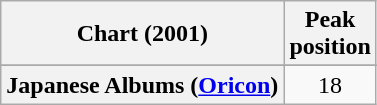<table class="wikitable plainrowheaders">
<tr>
<th scope="col">Chart (2001)</th>
<th scope="col">Peak<br>position</th>
</tr>
<tr>
</tr>
<tr>
<th scope="row">Japanese Albums (<a href='#'>Oricon</a>)</th>
<td align="center">18</td>
</tr>
</table>
